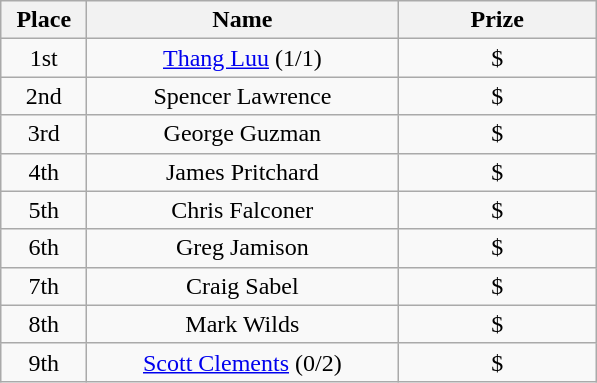<table class="wikitable">
<tr>
<th width="50">Place</th>
<th width="200">Name</th>
<th width="125">Prize</th>
</tr>
<tr>
<td align = "center">1st</td>
<td align = "center"><a href='#'>Thang Luu</a> (1/1)</td>
<td align = "center">$</td>
</tr>
<tr>
<td align = "center">2nd</td>
<td align = "center">Spencer Lawrence</td>
<td align = "center">$</td>
</tr>
<tr>
<td align = "center">3rd</td>
<td align = "center">George Guzman</td>
<td align = "center">$</td>
</tr>
<tr>
<td align = "center">4th</td>
<td align = "center">James Pritchard</td>
<td align = "center">$</td>
</tr>
<tr>
<td align = "center">5th</td>
<td align = "center">Chris Falconer</td>
<td align = "center">$</td>
</tr>
<tr>
<td align = "center">6th</td>
<td align = "center">Greg Jamison</td>
<td align = "center">$</td>
</tr>
<tr>
<td align = "center">7th</td>
<td align = "center">Craig Sabel</td>
<td align = "center">$</td>
</tr>
<tr>
<td align = "center">8th</td>
<td align = "center">Mark Wilds</td>
<td align = "center">$</td>
</tr>
<tr>
<td align = "center">9th</td>
<td align = "center"><a href='#'>Scott Clements</a> (0/2)</td>
<td align = "center">$</td>
</tr>
</table>
